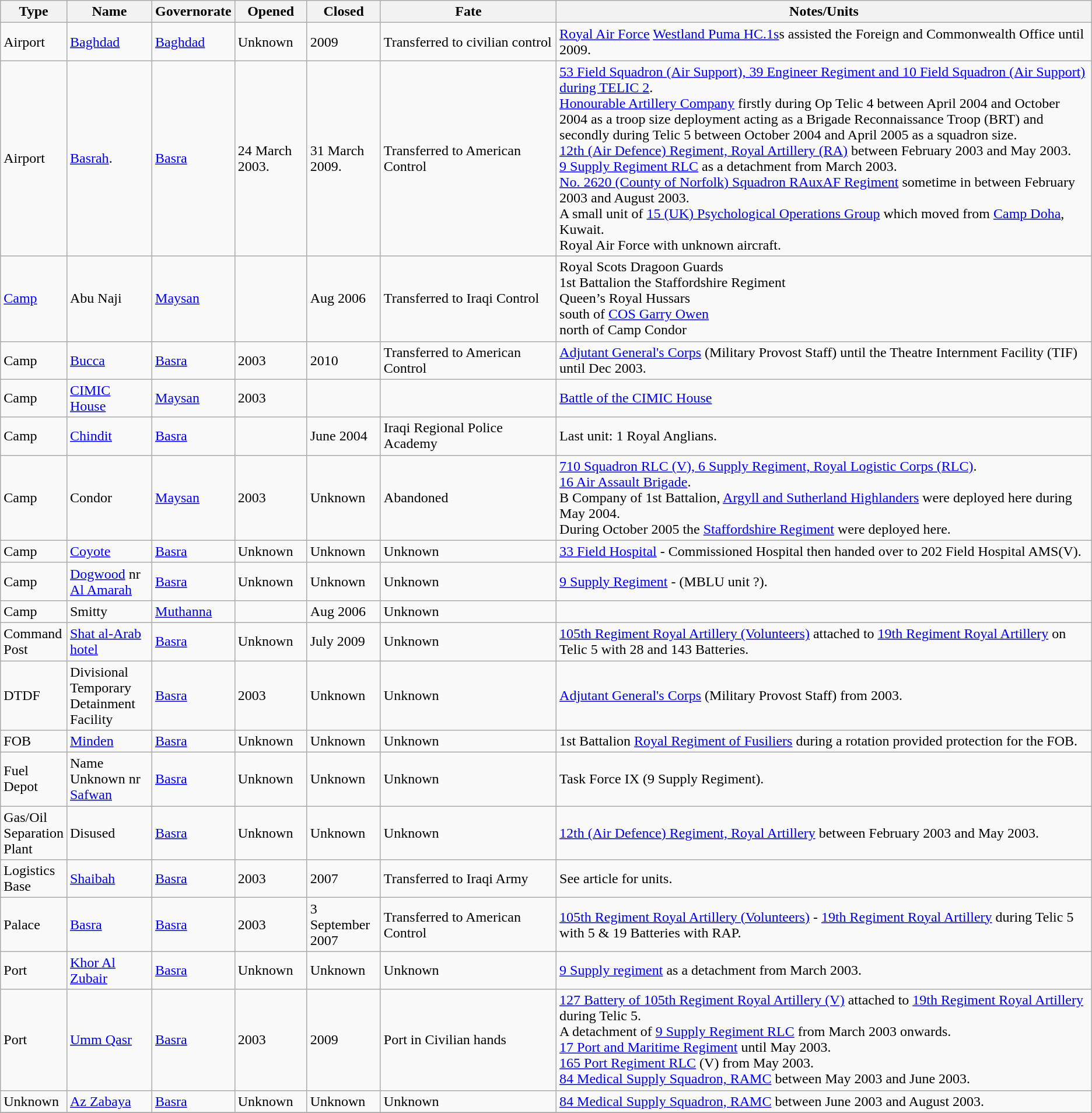<table class="wikitable sortable">
<tr>
<th style="width:3em">Type</th>
<th style="width:6em">Name</th>
<th style="width:3em">Governorate</th>
<th style="width:5em">Opened</th>
<th style="width:5em">Closed</th>
<th style="width:15em">Fate</th>
<th style="width:50em">Notes/Units</th>
</tr>
<tr>
<td>Airport</td>
<td><a href='#'>Baghdad</a></td>
<td><a href='#'>Baghdad</a></td>
<td>Unknown</td>
<td>2009</td>
<td>Transferred to civilian control</td>
<td><a href='#'>Royal Air Force</a> <a href='#'>Westland Puma HC.1s</a>s assisted the Foreign and Commonwealth Office until 2009.</td>
</tr>
<tr>
<td>Airport</td>
<td><a href='#'>Basrah</a>.</td>
<td><a href='#'>Basra</a></td>
<td>24 March 2003.</td>
<td>31 March 2009.</td>
<td>Transferred to American Control</td>
<td><a href='#'>53 Field Squadron (Air Support), 39 Engineer Regiment and 10 Field Squadron (Air Support) during TELIC 2</a>.<br><a href='#'>Honourable Artillery Company</a> firstly during Op Telic 4 between April 2004 and October 2004 as a troop size deployment acting as a Brigade Reconnaissance Troop (BRT) and secondly during Telic 5 between October 2004 and April 2005 as a squadron size.<br><a href='#'>12th (Air Defence) Regiment, Royal Artillery (RA)</a> between February 2003 and May 2003.<br><a href='#'>9 Supply Regiment RLC</a> as a detachment from March 2003.<br><a href='#'>No. 2620 (County of Norfolk) Squadron RAuxAF Regiment</a> sometime in between February 2003 and August 2003.<br>A small unit of <a href='#'>15 (UK) Psychological Operations Group</a> which moved from <a href='#'>Camp Doha</a>, Kuwait.<br>Royal Air Force with unknown aircraft.</td>
</tr>
<tr>
<td><a href='#'>Camp</a></td>
<td>Abu Naji</td>
<td><a href='#'>Maysan</a></td>
<td></td>
<td>Aug 2006</td>
<td>Transferred to Iraqi Control</td>
<td>  Royal Scots Dragoon Guards<br>1st Battalion the Staffordshire Regiment<br>Queen’s Royal Hussars<br> south of <a href='#'>COS Garry Owen</a><br> north of Camp Condor</td>
</tr>
<tr>
<td>Camp</td>
<td><a href='#'>Bucca</a></td>
<td><a href='#'>Basra</a></td>
<td>2003</td>
<td>2010</td>
<td>Transferred to American Control</td>
<td><a href='#'>Adjutant General's Corps</a> (Military Provost Staff) until the Theatre Internment Facility (TIF) until Dec 2003.</td>
</tr>
<tr>
<td>Camp</td>
<td><a href='#'>CIMIC House</a></td>
<td><a href='#'>Maysan</a></td>
<td>2003</td>
<td></td>
<td></td>
<td><a href='#'>Battle of the CIMIC House</a></td>
</tr>
<tr>
<td>Camp</td>
<td><a href='#'>Chindit</a></td>
<td><a href='#'>Basra</a></td>
<td></td>
<td>June 2004</td>
<td>Iraqi Regional Police Academy</td>
<td>Last unit: 1 Royal Anglians.</td>
</tr>
<tr>
<td>Camp</td>
<td>Condor</td>
<td><a href='#'>Maysan</a></td>
<td>2003</td>
<td>Unknown</td>
<td>Abandoned</td>
<td><a href='#'>710 Squadron RLC (V), 6 Supply Regiment, Royal Logistic Corps (RLC)</a>.<br><a href='#'>16 Air Assault Brigade</a>.<br>B Company of 1st Battalion, <a href='#'>Argyll and Sutherland Highlanders</a> were deployed here during May 2004.<br>During October 2005 the <a href='#'>Staffordshire Regiment</a> were deployed here.</td>
</tr>
<tr>
<td>Camp</td>
<td><a href='#'>Coyote</a></td>
<td><a href='#'>Basra</a></td>
<td>Unknown</td>
<td>Unknown</td>
<td>Unknown</td>
<td><a href='#'>33 Field Hospital</a> - Commissioned Hospital then handed over to 202 Field Hospital AMS(V).</td>
</tr>
<tr>
<td>Camp</td>
<td><a href='#'>Dogwood</a> nr <a href='#'>Al Amarah</a></td>
<td><a href='#'>Basra</a></td>
<td>Unknown</td>
<td>Unknown</td>
<td>Unknown</td>
<td><a href='#'>9 Supply Regiment</a> - (MBLU unit ?).</td>
</tr>
<tr>
<td>Camp</td>
<td>Smitty</td>
<td><a href='#'>Muthanna</a></td>
<td></td>
<td>Aug 2006</td>
<td>Unknown</td>
<td></td>
</tr>
<tr>
<td>Command Post</td>
<td><a href='#'>Shat al-Arab hotel</a></td>
<td><a href='#'>Basra</a></td>
<td>Unknown</td>
<td>July 2009</td>
<td>Unknown</td>
<td><a href='#'>105th Regiment Royal Artillery (Volunteers)</a> attached to <a href='#'>19th Regiment Royal Artillery</a> on Telic 5 with 28 and 143 Batteries.</td>
</tr>
<tr>
<td>DTDF</td>
<td>Divisional Temporary Detainment Facility</td>
<td><a href='#'>Basra</a></td>
<td>2003</td>
<td>Unknown</td>
<td>Unknown</td>
<td><a href='#'>Adjutant General's Corps</a> (Military Provost Staff) from 2003.</td>
</tr>
<tr>
<td>FOB</td>
<td><a href='#'>Minden</a></td>
<td><a href='#'>Basra</a></td>
<td>Unknown</td>
<td>Unknown</td>
<td>Unknown</td>
<td>1st Battalion <a href='#'>Royal Regiment of Fusiliers</a> during a rotation provided protection for the FOB.</td>
</tr>
<tr>
<td>Fuel Depot</td>
<td>Name Unknown nr <a href='#'>Safwan</a></td>
<td><a href='#'>Basra</a></td>
<td>Unknown</td>
<td>Unknown</td>
<td>Unknown</td>
<td>Task Force IX (9 Supply Regiment).</td>
</tr>
<tr>
<td>Gas/Oil Separation Plant</td>
<td>Disused</td>
<td><a href='#'>Basra</a></td>
<td>Unknown</td>
<td>Unknown</td>
<td>Unknown</td>
<td><a href='#'>12th (Air Defence) Regiment, Royal Artillery</a> between February 2003 and May 2003.</td>
</tr>
<tr>
<td>Logistics Base</td>
<td><a href='#'>Shaibah</a></td>
<td><a href='#'>Basra</a></td>
<td>2003</td>
<td>2007</td>
<td>Transferred to Iraqi Army</td>
<td>See article for units.</td>
</tr>
<tr>
<td>Palace</td>
<td><a href='#'>Basra</a></td>
<td><a href='#'>Basra</a></td>
<td>2003</td>
<td>3 September 2007</td>
<td>Transferred to American Control</td>
<td><a href='#'>105th Regiment Royal Artillery (Volunteers)</a> - <a href='#'>19th Regiment Royal Artillery</a> during Telic 5 with 5 & 19 Batteries with RAP.</td>
</tr>
<tr>
<td>Port</td>
<td><a href='#'>Khor Al Zubair</a></td>
<td><a href='#'>Basra</a></td>
<td>Unknown</td>
<td>Unknown</td>
<td>Unknown</td>
<td><a href='#'>9 Supply regiment</a> as a detachment from March 2003.</td>
</tr>
<tr>
<td>Port</td>
<td><a href='#'>Umm Qasr</a></td>
<td><a href='#'>Basra</a></td>
<td>2003</td>
<td>2009</td>
<td>Port in Civilian hands</td>
<td><a href='#'>127 Battery of 105th Regiment Royal Artillery (V)</a> attached to <a href='#'>19th Regiment Royal Artillery</a> during Telic 5.<br>A detachment of <a href='#'>9 Supply Regiment RLC</a> from March 2003 onwards.<br><a href='#'>17 Port and Maritime Regiment</a> until May 2003.<br><a href='#'>165 Port Regiment RLC</a> (V) from May 2003.<br><a href='#'>84 Medical Supply Squadron, RAMC</a> between May 2003 and June 2003.</td>
</tr>
<tr>
<td>Unknown</td>
<td><a href='#'>Az Zabaya</a></td>
<td><a href='#'>Basra</a></td>
<td>Unknown</td>
<td>Unknown</td>
<td>Unknown</td>
<td><a href='#'>84 Medical Supply Squadron, RAMC</a> between June 2003 and August 2003.</td>
</tr>
<tr>
</tr>
</table>
